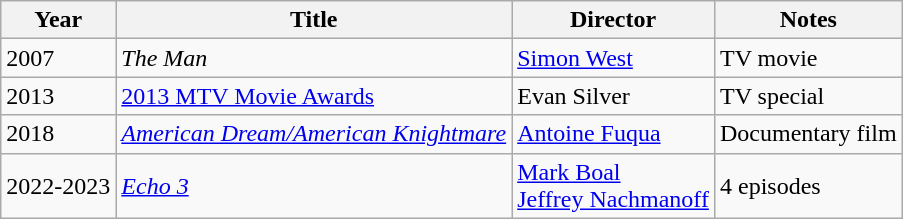<table class="wikitable">
<tr>
<th>Year</th>
<th>Title</th>
<th>Director</th>
<th>Notes</th>
</tr>
<tr>
<td>2007</td>
<td><em>The Man</em></td>
<td><a href='#'>Simon West</a></td>
<td>TV movie</td>
</tr>
<tr>
<td>2013</td>
<td><a href='#'>2013 MTV Movie Awards</a></td>
<td>Evan Silver</td>
<td>TV special</td>
</tr>
<tr>
<td>2018</td>
<td><em><a href='#'>American Dream/American Knightmare</a></em></td>
<td><a href='#'>Antoine Fuqua</a></td>
<td>Documentary film</td>
</tr>
<tr>
<td>2022-2023</td>
<td><em><a href='#'>Echo 3</a></em></td>
<td><a href='#'>Mark Boal</a><br><a href='#'>Jeffrey Nachmanoff</a></td>
<td>4 episodes</td>
</tr>
</table>
